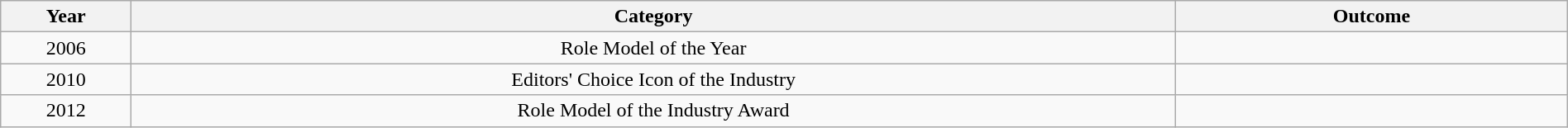<table class="wikitable sortable" style="width:100%;">
<tr>
<th width=5%>Year</th>
<th style="width:40%;">Category</th>
<th style="width:15%;">Outcome</th>
</tr>
<tr>
<td style="text-align:center;">2006</td>
<td style="text-align:center;">Role Model of the Year</td>
<td></td>
</tr>
<tr>
<td style="text-align:center;">2010</td>
<td style="text-align:center;">Editors' Choice Icon of the Industry</td>
<td></td>
</tr>
<tr>
<td style="text-align:center;">2012</td>
<td style="text-align:center;">Role Model of the Industry Award</td>
<td></td>
</tr>
</table>
